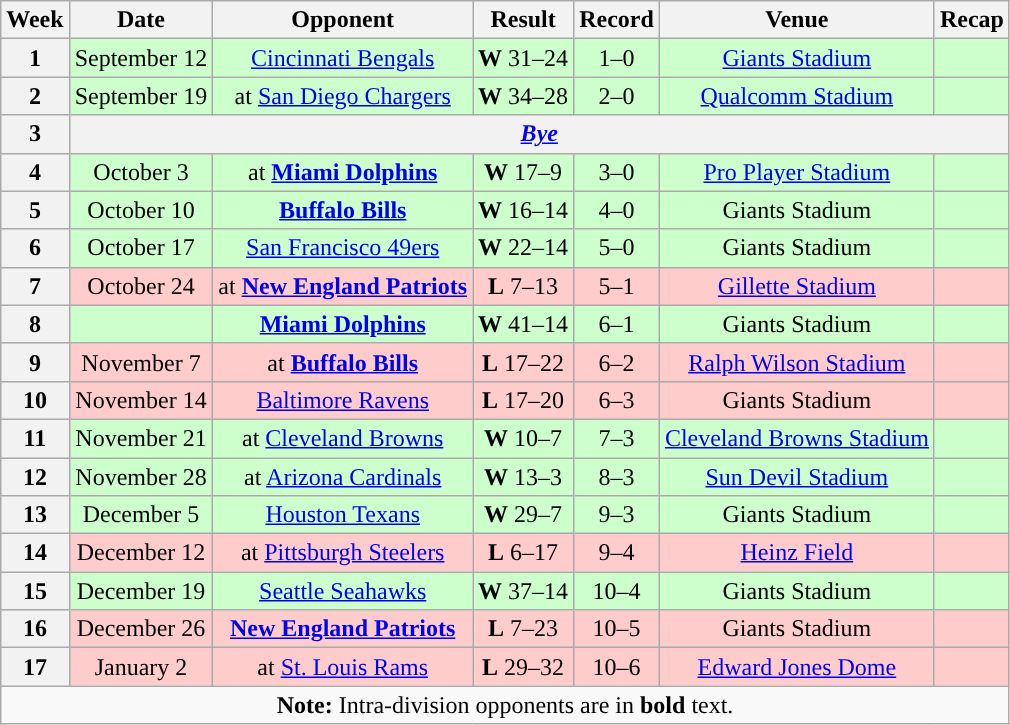<table class="wikitable"style="text-align:center">
<tr>
<th>Week</th>
<th>Date</th>
<th>Opponent</th>
<th>Result</th>
<th>Record</th>
<th>Venue</th>
<th>Recap</th>
</tr>
<tr style="background:#cfc">
<th>1</th>
<td>September 12</td>
<td><a href='#'>Cincinnati Bengals</a></td>
<td><strong>W</strong> 31–24</td>
<td>1–0</td>
<td><a href='#'>Giants Stadium</a></td>
<td></td>
</tr>
<tr style="background:#cfc">
<th>2</th>
<td>September 19</td>
<td>at <a href='#'>San Diego Chargers</a></td>
<td><strong>W</strong> 34–28</td>
<td>2–0</td>
<td><a href='#'>Qualcomm Stadium</a></td>
<td></td>
</tr>
<tr>
<th>3</th>
<th colspan="6"><em><a href='#'>Bye</a></em></th>
</tr>
<tr style="background:#cfc">
<th>4</th>
<td>October 3</td>
<td>at <strong><a href='#'>Miami Dolphins</a></strong></td>
<td><strong>W</strong> 17–9</td>
<td>3–0</td>
<td><a href='#'>Pro Player Stadium</a></td>
<td></td>
</tr>
<tr style="background:#cfc">
<th>5</th>
<td>October 10</td>
<td><strong><a href='#'>Buffalo Bills</a></strong></td>
<td><strong>W</strong> 16–14</td>
<td>4–0</td>
<td>Giants Stadium</td>
<td></td>
</tr>
<tr style="background:#cfc">
<th>6</th>
<td>October 17</td>
<td><a href='#'>San Francisco 49ers</a></td>
<td><strong>W</strong> 22–14</td>
<td>5–0</td>
<td>Giants Stadium</td>
<td></td>
</tr>
<tr style="background:#fcc">
<th>7</th>
<td>October 24</td>
<td>at <strong><a href='#'>New England Patriots</a></strong></td>
<td><strong>L</strong> 7–13</td>
<td>5–1</td>
<td><a href='#'>Gillette Stadium</a></td>
<td></td>
</tr>
<tr style="background:#cfc">
<th>8</th>
<td></td>
<td><strong><a href='#'>Miami Dolphins</a></strong></td>
<td><strong>W</strong> 41–14</td>
<td>6–1</td>
<td>Giants Stadium</td>
<td></td>
</tr>
<tr style="background:#fcc">
<th>9</th>
<td>November 7</td>
<td>at <strong><a href='#'>Buffalo Bills</a></strong></td>
<td><strong>L</strong> 17–22</td>
<td>6–2</td>
<td><a href='#'>Ralph Wilson Stadium</a></td>
<td></td>
</tr>
<tr style="background:#fcc">
<th>10</th>
<td>November 14</td>
<td><a href='#'>Baltimore Ravens</a></td>
<td><strong>L</strong> 17–20 </td>
<td>6–3</td>
<td>Giants Stadium</td>
<td></td>
</tr>
<tr style="background:#cfc">
<th>11</th>
<td>November 21</td>
<td>at <a href='#'>Cleveland Browns</a></td>
<td><strong>W</strong> 10–7</td>
<td>7–3</td>
<td><a href='#'>Cleveland Browns Stadium</a></td>
<td></td>
</tr>
<tr style="background:#cfc">
<th>12</th>
<td>November 28</td>
<td>at <a href='#'>Arizona Cardinals</a></td>
<td><strong>W</strong> 13–3</td>
<td>8–3</td>
<td><a href='#'>Sun Devil Stadium</a></td>
<td></td>
</tr>
<tr style="background:#cfc">
<th>13</th>
<td>December 5</td>
<td><a href='#'>Houston Texans</a></td>
<td><strong>W</strong> 29–7</td>
<td>9–3</td>
<td>Giants Stadium</td>
<td></td>
</tr>
<tr style="background:#fcc">
<th>14</th>
<td>December 12</td>
<td>at <a href='#'>Pittsburgh Steelers</a></td>
<td><strong>L</strong> 6–17</td>
<td>9–4</td>
<td><a href='#'>Heinz Field</a></td>
<td></td>
</tr>
<tr style="background:#cfc">
<th>15</th>
<td>December 19</td>
<td><a href='#'>Seattle Seahawks</a></td>
<td><strong>W</strong> 37–14</td>
<td>10–4</td>
<td>Giants Stadium</td>
<td></td>
</tr>
<tr style="background:#fcc">
<th>16</th>
<td>December 26</td>
<td><strong><a href='#'>New England Patriots</a></strong></td>
<td><strong>L</strong> 7–23</td>
<td>10–5</td>
<td>Giants Stadium</td>
<td></td>
</tr>
<tr style="background:#fcc">
<th>17</th>
<td>January 2</td>
<td>at <a href='#'>St. Louis Rams</a></td>
<td><strong>L</strong> 29–32 </td>
<td>10–6</td>
<td><a href='#'>Edward Jones Dome</a></td>
<td></td>
</tr>
<tr>
<td colspan="7"><strong>Note:</strong> Intra-division opponents are in <strong>bold</strong> text.</td>
</tr>
</table>
